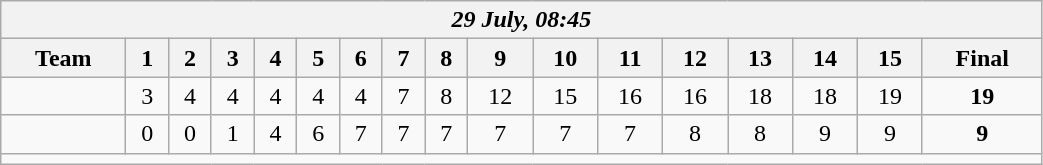<table class=wikitable style="text-align:center; width: 55%">
<tr>
<th colspan=17><em>29 July, 08:45</em></th>
</tr>
<tr>
<th>Team</th>
<th>1</th>
<th>2</th>
<th>3</th>
<th>4</th>
<th>5</th>
<th>6</th>
<th>7</th>
<th>8</th>
<th>9</th>
<th>10</th>
<th>11</th>
<th>12</th>
<th>13</th>
<th>14</th>
<th>15</th>
<th>Final</th>
</tr>
<tr>
<td align=left><strong></strong></td>
<td>3</td>
<td>4</td>
<td>4</td>
<td>4</td>
<td>4</td>
<td>4</td>
<td>7</td>
<td>8</td>
<td>12</td>
<td>15</td>
<td>16</td>
<td>16</td>
<td>18</td>
<td>18</td>
<td>19</td>
<td><strong>19</strong></td>
</tr>
<tr>
<td align=left></td>
<td>0</td>
<td>0</td>
<td>1</td>
<td>4</td>
<td>6</td>
<td>7</td>
<td>7</td>
<td>7</td>
<td>7</td>
<td>7</td>
<td>7</td>
<td>8</td>
<td>8</td>
<td>9</td>
<td>9</td>
<td><strong>9</strong></td>
</tr>
<tr>
<td colspan=17></td>
</tr>
</table>
